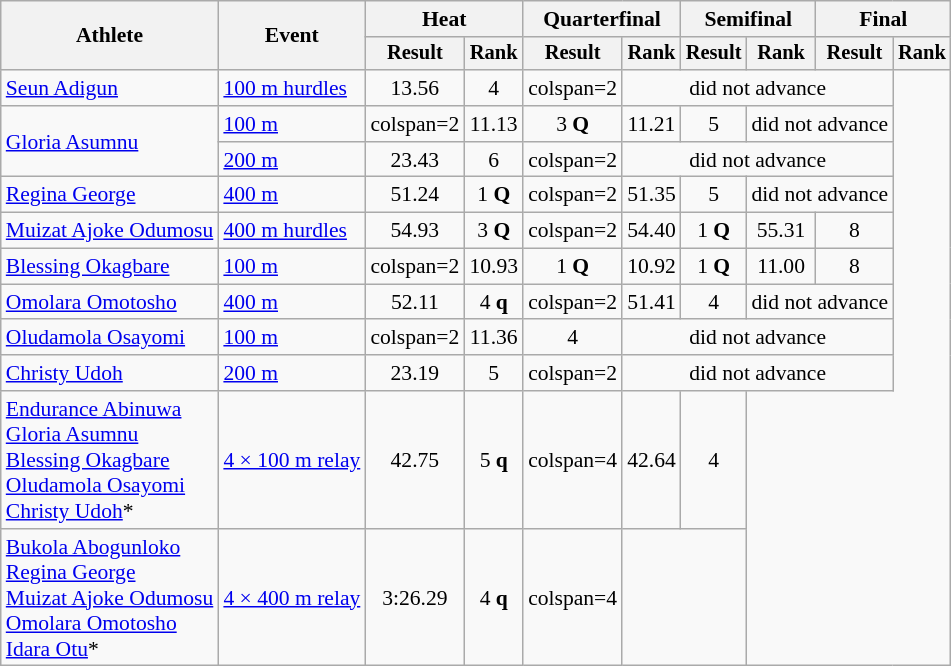<table class="wikitable" style="font-size:90%">
<tr>
<th rowspan="2">Athlete</th>
<th rowspan="2">Event</th>
<th colspan="2">Heat</th>
<th colspan="2">Quarterfinal</th>
<th colspan="2">Semifinal</th>
<th colspan="2">Final</th>
</tr>
<tr style="font-size:95%">
<th>Result</th>
<th>Rank</th>
<th>Result</th>
<th>Rank</th>
<th>Result</th>
<th>Rank</th>
<th>Result</th>
<th>Rank</th>
</tr>
<tr align=center>
<td align=left><a href='#'>Seun Adigun</a></td>
<td align=left><a href='#'>100 m hurdles</a></td>
<td>13.56</td>
<td>4</td>
<td>colspan=2 </td>
<td colspan=4>did not advance</td>
</tr>
<tr align=center>
<td align=left rowspan=2><a href='#'>Gloria Asumnu</a></td>
<td align=left><a href='#'>100 m</a></td>
<td>colspan=2 </td>
<td>11.13</td>
<td>3 <strong>Q</strong></td>
<td>11.21</td>
<td>5</td>
<td colspan=2>did not advance</td>
</tr>
<tr align=center>
<td align=left><a href='#'>200 m</a></td>
<td>23.43</td>
<td>6</td>
<td>colspan=2 </td>
<td colspan=4>did not advance</td>
</tr>
<tr align=center>
<td align=left><a href='#'>Regina George</a></td>
<td align=left><a href='#'>400 m</a></td>
<td>51.24</td>
<td>1 <strong>Q</strong></td>
<td>colspan=2 </td>
<td>51.35</td>
<td>5</td>
<td colspan=2>did not advance</td>
</tr>
<tr align=center>
<td align=left><a href='#'>Muizat Ajoke Odumosu</a></td>
<td align=left><a href='#'>400 m hurdles</a></td>
<td>54.93</td>
<td>3 <strong>Q</strong></td>
<td>colspan=2 </td>
<td>54.40</td>
<td>1 <strong>Q</strong></td>
<td>55.31</td>
<td>8</td>
</tr>
<tr align=center>
<td align=left><a href='#'>Blessing Okagbare</a></td>
<td align=left><a href='#'>100 m</a></td>
<td>colspan=2 </td>
<td>10.93</td>
<td>1 <strong>Q</strong></td>
<td>10.92</td>
<td>1 <strong>Q</strong></td>
<td>11.00</td>
<td>8</td>
</tr>
<tr align=center>
<td align=left><a href='#'>Omolara Omotosho</a></td>
<td align=left><a href='#'>400 m</a></td>
<td>52.11</td>
<td>4 <strong>q</strong></td>
<td>colspan=2 </td>
<td>51.41</td>
<td>4</td>
<td colspan=2>did not advance</td>
</tr>
<tr align=center>
<td align=left><a href='#'>Oludamola Osayomi</a></td>
<td align=left><a href='#'>100 m</a></td>
<td>colspan=2 </td>
<td>11.36</td>
<td>4</td>
<td colspan=4>did not advance</td>
</tr>
<tr align=center>
<td align=left><a href='#'>Christy Udoh</a></td>
<td align=left><a href='#'>200 m</a></td>
<td>23.19</td>
<td>5</td>
<td>colspan=2 </td>
<td colspan=4>did not advance</td>
</tr>
<tr align=center>
<td align=left><a href='#'>Endurance Abinuwa</a><br><a href='#'>Gloria Asumnu</a><br><a href='#'>Blessing Okagbare</a><br><a href='#'>Oludamola Osayomi</a><br><a href='#'>Christy Udoh</a>*</td>
<td align=left><a href='#'>4 × 100 m relay</a></td>
<td>42.75</td>
<td>5 <strong>q</strong></td>
<td>colspan=4 </td>
<td>42.64</td>
<td>4</td>
</tr>
<tr align=center>
<td align=left><a href='#'>Bukola Abogunloko</a><br><a href='#'>Regina George</a><br><a href='#'>Muizat Ajoke Odumosu</a><br><a href='#'>Omolara Omotosho</a><br><a href='#'>Idara Otu</a>*</td>
<td align=left><a href='#'>4 × 400 m relay</a></td>
<td>3:26.29</td>
<td>4 <strong>q</strong></td>
<td>colspan=4 </td>
<td colspan=2></td>
</tr>
</table>
